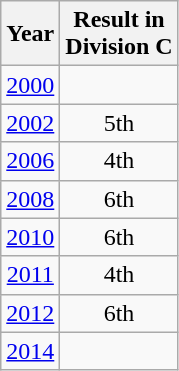<table class="wikitable" style="text-align:center">
<tr>
<th>Year</th>
<th>Result in<br>Division C</th>
</tr>
<tr>
<td><a href='#'>2000</a></td>
<td></td>
</tr>
<tr>
<td><a href='#'>2002</a></td>
<td>5th</td>
</tr>
<tr>
<td><a href='#'>2006</a></td>
<td>4th</td>
</tr>
<tr>
<td><a href='#'>2008</a></td>
<td>6th</td>
</tr>
<tr>
<td><a href='#'>2010</a></td>
<td>6th</td>
</tr>
<tr>
<td><a href='#'>2011</a></td>
<td>4th</td>
</tr>
<tr>
<td><a href='#'>2012</a></td>
<td>6th</td>
</tr>
<tr>
<td><a href='#'>2014</a></td>
<td></td>
</tr>
</table>
